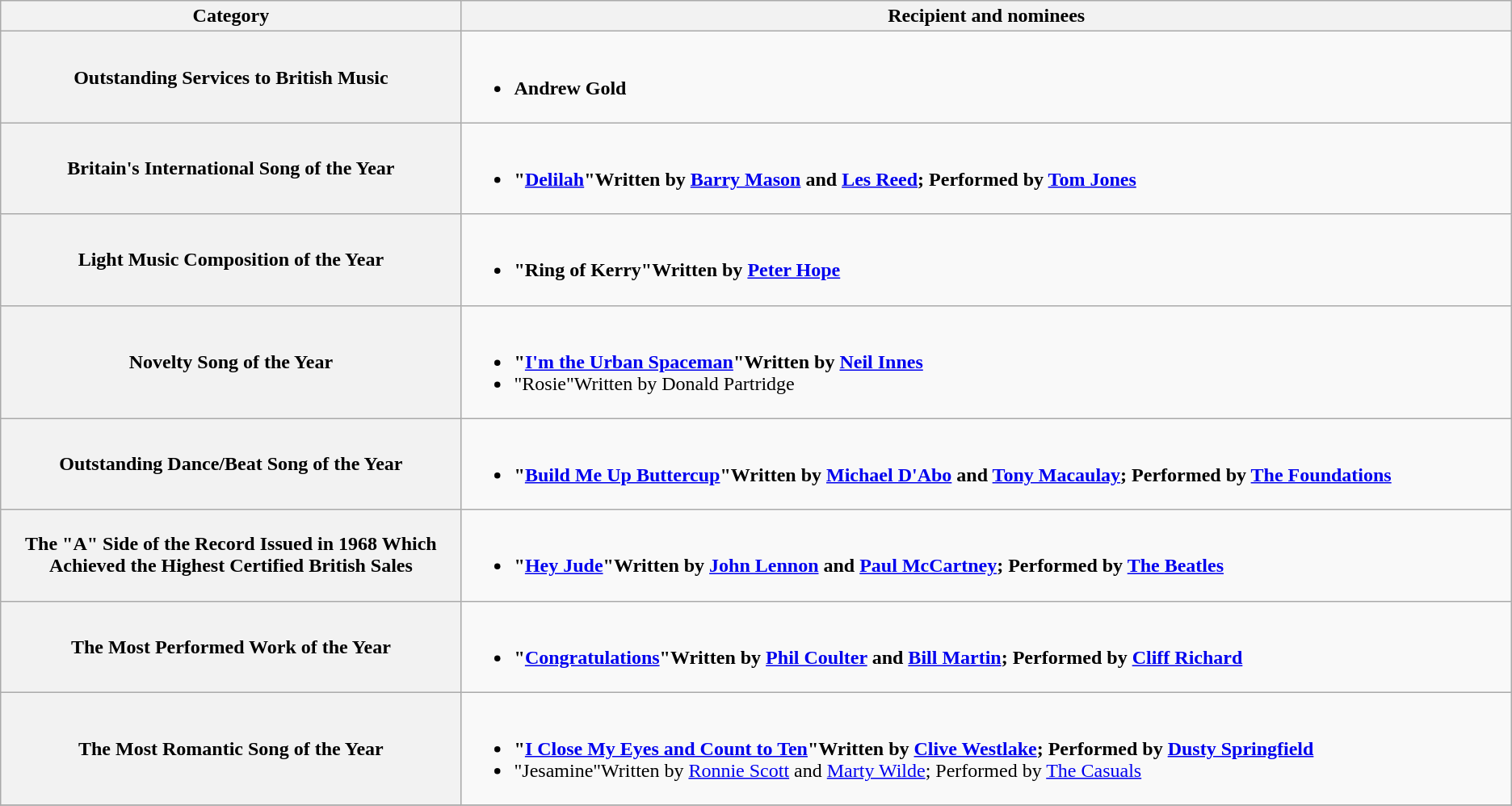<table class="wikitable">
<tr>
<th width="25%">Category</th>
<th width="57%">Recipient and nominees</th>
</tr>
<tr>
<th scope="row">Outstanding Services to British Music</th>
<td><br><ul><li><strong>Andrew Gold</strong></li></ul></td>
</tr>
<tr>
<th scope="row">Britain's International Song of the Year</th>
<td><br><ul><li><strong>"<a href='#'>Delilah</a>"Written by <a href='#'>Barry Mason</a> and <a href='#'>Les Reed</a>; Performed by <a href='#'>Tom Jones</a></strong></li></ul></td>
</tr>
<tr>
<th scope="row">Light Music Composition of the Year</th>
<td><br><ul><li><strong>"Ring of Kerry"Written by <a href='#'>Peter Hope</a></strong></li></ul></td>
</tr>
<tr>
<th scope="row">Novelty Song of the Year</th>
<td><br><ul><li><strong>"<a href='#'>I'm the Urban Spaceman</a>"Written by <a href='#'>Neil Innes</a></strong></li><li>"Rosie"Written by Donald Partridge</li></ul></td>
</tr>
<tr>
<th scope="row">Outstanding Dance/Beat Song of the Year</th>
<td><br><ul><li><strong>"<a href='#'>Build Me Up Buttercup</a>"Written by <a href='#'>Michael D'Abo</a> and <a href='#'>Tony Macaulay</a>; Performed by <a href='#'>The Foundations</a></strong></li></ul></td>
</tr>
<tr>
<th scope="row">The "A" Side of the Record Issued in 1968 Which Achieved the Highest Certified British Sales</th>
<td><br><ul><li><strong>"<a href='#'>Hey Jude</a>"Written by <a href='#'>John Lennon</a> and <a href='#'>Paul McCartney</a>; Performed by <a href='#'>The Beatles</a></strong></li></ul></td>
</tr>
<tr>
<th scope="row">The Most Performed Work of the Year</th>
<td><br><ul><li><strong>"<a href='#'>Congratulations</a>"Written by <a href='#'>Phil Coulter</a> and <a href='#'>Bill Martin</a>; Performed by <a href='#'>Cliff Richard</a></strong></li></ul></td>
</tr>
<tr>
<th scope="row">The Most Romantic Song of the Year</th>
<td><br><ul><li><strong>"<a href='#'>I Close My Eyes and Count to Ten</a>"Written by <a href='#'>Clive Westlake</a>; Performed by <a href='#'>Dusty Springfield</a></strong></li><li>"Jesamine"Written by <a href='#'>Ronnie Scott</a> and <a href='#'>Marty Wilde</a>; Performed by <a href='#'>The Casuals</a></li></ul></td>
</tr>
<tr>
</tr>
</table>
